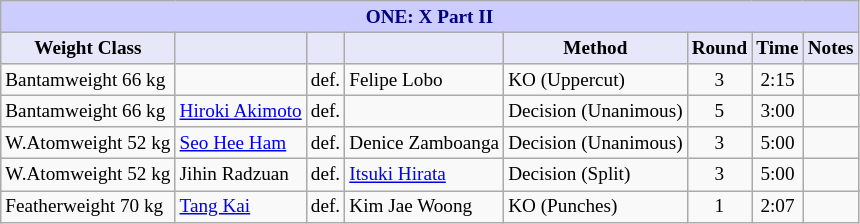<table class="wikitable" style="font-size: 80%;">
<tr>
<th colspan="8" style="background-color: #ccf; color: #000080; text-align: center;"><strong>ONE: X Part II</strong></th>
</tr>
<tr>
<th colspan="1" style="background-color: #E6E8FA; color: #000000; text-align: center;">Weight Class</th>
<th colspan="1" style="background-color: #E6E8FA; color: #000000; text-align: center;"></th>
<th colspan="1" style="background-color: #E6E8FA; color: #000000; text-align: center;"></th>
<th colspan="1" style="background-color: #E6E8FA; color: #000000; text-align: center;"></th>
<th colspan="1" style="background-color: #E6E8FA; color: #000000; text-align: center;">Method</th>
<th colspan="1" style="background-color: #E6E8FA; color: #000000; text-align: center;">Round</th>
<th colspan="1" style="background-color: #E6E8FA; color: #000000; text-align: center;">Time</th>
<th colspan="1" style="background-color: #E6E8FA; color: #000000; text-align: center;">Notes</th>
</tr>
<tr>
<td>Bantamweight 66 kg</td>
<td></td>
<td>def.</td>
<td> Felipe Lobo</td>
<td>KO (Uppercut)</td>
<td align=center>3</td>
<td align=center>2:15</td>
<td></td>
</tr>
<tr>
<td>Bantamweight 66 kg</td>
<td> <a href='#'>Hiroki Akimoto</a></td>
<td>def.</td>
<td></td>
<td>Decision (Unanimous)</td>
<td align=center>5</td>
<td align=center>3:00</td>
<td></td>
</tr>
<tr>
<td>W.Atomweight 52 kg</td>
<td> <a href='#'>Seo Hee Ham</a></td>
<td>def.</td>
<td> Denice Zamboanga</td>
<td>Decision (Unanimous)</td>
<td align=center>3</td>
<td align=center>5:00</td>
<td></td>
</tr>
<tr>
<td>W.Atomweight 52 kg</td>
<td> Jihin Radzuan</td>
<td>def.</td>
<td> <a href='#'>Itsuki Hirata</a></td>
<td>Decision (Split)</td>
<td align=center>3</td>
<td align=center>5:00</td>
<td></td>
</tr>
<tr>
<td>Featherweight 70 kg</td>
<td> <a href='#'>Tang Kai</a></td>
<td>def.</td>
<td> Kim Jae Woong</td>
<td>KO (Punches)</td>
<td align=center>1</td>
<td align=center>2:07</td>
<td></td>
</tr>
</table>
